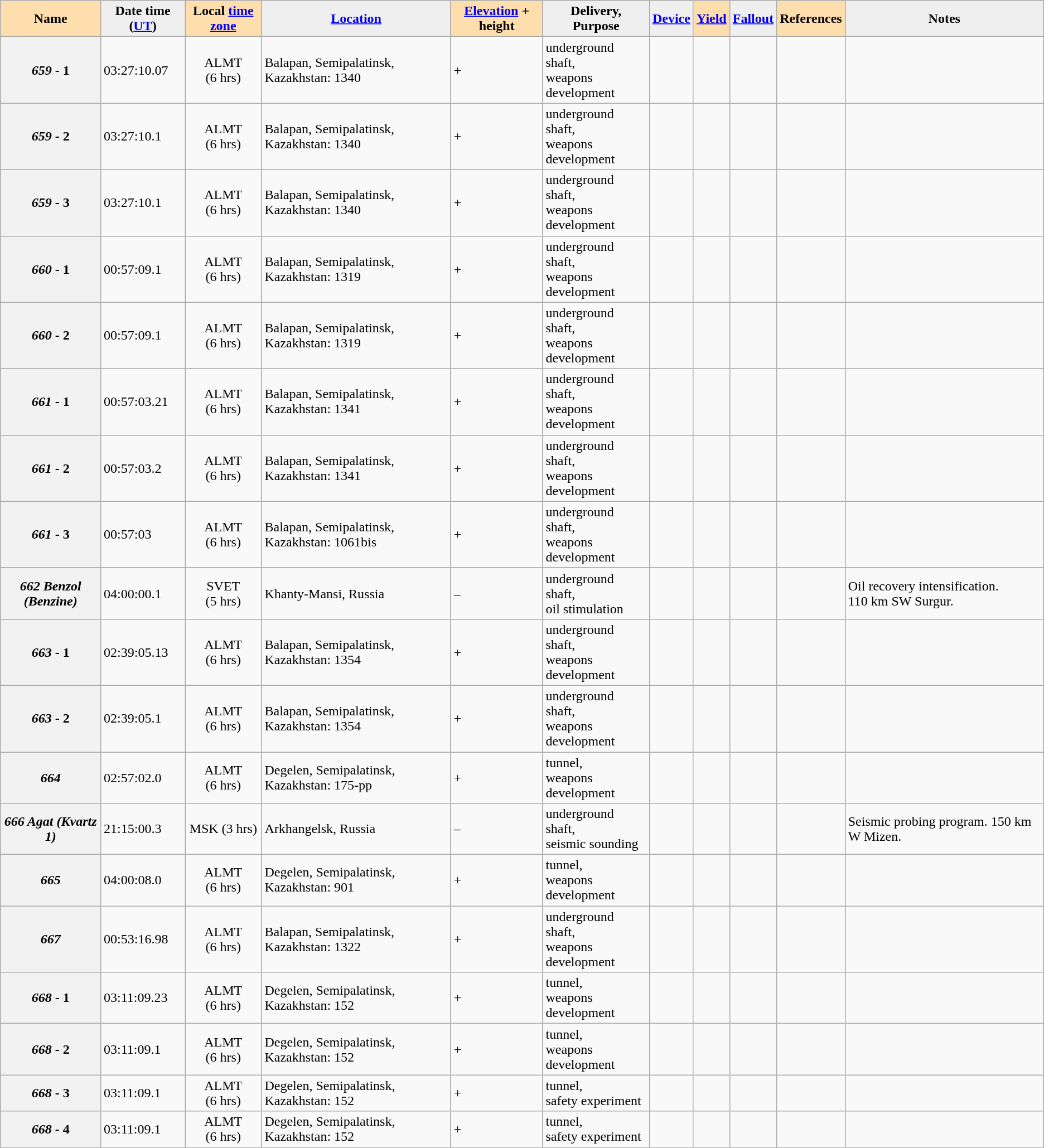<table class="wikitable sortable">
<tr>
<th style="background:#ffdead;">Name </th>
<th style="background:#efefef;">Date time (<a href='#'>UT</a>)</th>
<th style="background:#ffdead;">Local <a href='#'>time zone</a></th>
<th style="background:#efefef;"><a href='#'>Location</a></th>
<th style="background:#ffdead;"><a href='#'>Elevation</a> + height </th>
<th style="background:#efefef;">Delivery, <br>Purpose </th>
<th style="background:#efefef;"><a href='#'>Device</a></th>
<th style="background:#ffdead;"><a href='#'>Yield</a></th>
<th style="background:#efefef;" class="unsortable"><a href='#'>Fallout</a></th>
<th style="background:#ffdead;" class="unsortable">References</th>
<th style="background:#efefef;" class="unsortable">Notes</th>
</tr>
<tr>
<th><em>659</em> - 1</th>
<td> 03:27:10.07</td>
<td style="text-align:center;">ALMT (6 hrs)<br></td>
<td>Balapan, Semipalatinsk, Kazakhstan: 1340 </td>
<td> +</td>
<td>underground shaft,<br>weapons development</td>
<td></td>
<td style="text-align:center;"></td>
<td></td>
<td></td>
<td></td>
</tr>
<tr>
<th><em>659</em> - 2</th>
<td> 03:27:10.1</td>
<td style="text-align:center;">ALMT (6 hrs)<br></td>
<td>Balapan, Semipalatinsk, Kazakhstan: 1340 </td>
<td> +</td>
<td>underground shaft,<br>weapons development</td>
<td></td>
<td style="text-align:center;"></td>
<td></td>
<td></td>
<td></td>
</tr>
<tr>
<th><em>659</em> - 3</th>
<td> 03:27:10.1</td>
<td style="text-align:center;">ALMT (6 hrs)<br></td>
<td>Balapan, Semipalatinsk, Kazakhstan: 1340 </td>
<td> +</td>
<td>underground shaft,<br>weapons development</td>
<td></td>
<td style="text-align:center;"></td>
<td></td>
<td></td>
<td></td>
</tr>
<tr>
<th><em>660</em> - 1</th>
<td> 00:57:09.1</td>
<td style="text-align:center;">ALMT (6 hrs)<br></td>
<td>Balapan, Semipalatinsk, Kazakhstan: 1319 </td>
<td> +</td>
<td>underground shaft,<br>weapons development</td>
<td></td>
<td style="text-align:center;"></td>
<td></td>
<td></td>
<td></td>
</tr>
<tr>
<th><em>660</em> - 2</th>
<td> 00:57:09.1</td>
<td style="text-align:center;">ALMT (6 hrs)<br></td>
<td>Balapan, Semipalatinsk, Kazakhstan: 1319 </td>
<td> +</td>
<td>underground shaft,<br>weapons development</td>
<td></td>
<td style="text-align:center;"></td>
<td></td>
<td></td>
<td></td>
</tr>
<tr>
<th><em>661</em> - 1</th>
<td> 00:57:03.21</td>
<td style="text-align:center;">ALMT (6 hrs)<br></td>
<td>Balapan, Semipalatinsk, Kazakhstan: 1341 </td>
<td> +</td>
<td>underground shaft,<br>weapons development</td>
<td></td>
<td style="text-align:center;"></td>
<td></td>
<td></td>
<td></td>
</tr>
<tr>
<th><em>661</em> - 2</th>
<td> 00:57:03.2</td>
<td style="text-align:center;">ALMT (6 hrs)<br></td>
<td>Balapan, Semipalatinsk, Kazakhstan: 1341 </td>
<td> +</td>
<td>underground shaft,<br>weapons development</td>
<td></td>
<td style="text-align:center;"></td>
<td></td>
<td></td>
<td></td>
</tr>
<tr>
<th><em>661</em> - 3</th>
<td> 00:57:03</td>
<td style="text-align:center;">ALMT (6 hrs)<br></td>
<td>Balapan, Semipalatinsk, Kazakhstan: 1061bis </td>
<td> +</td>
<td>underground shaft,<br>weapons development</td>
<td></td>
<td style="text-align:center;"></td>
<td></td>
<td></td>
<td></td>
</tr>
<tr>
<th><em>662 Benzol (Benzine)</em></th>
<td> 04:00:00.1</td>
<td style="text-align:center;">SVET (5 hrs)<br></td>
<td>Khanty-Mansi, Russia </td>
<td> – </td>
<td>underground shaft,<br>oil stimulation</td>
<td></td>
<td style="text-align:center;"></td>
<td></td>
<td></td>
<td>Oil recovery intensification. 110 km SW Surgur.</td>
</tr>
<tr>
<th><em>663</em> - 1</th>
<td> 02:39:05.13</td>
<td style="text-align:center;">ALMT (6 hrs)<br></td>
<td>Balapan, Semipalatinsk, Kazakhstan: 1354 </td>
<td> +</td>
<td>underground shaft,<br>weapons development</td>
<td></td>
<td style="text-align:center;"></td>
<td></td>
<td></td>
<td></td>
</tr>
<tr>
<th><em>663</em> - 2</th>
<td> 02:39:05.1</td>
<td style="text-align:center;">ALMT (6 hrs)<br></td>
<td>Balapan, Semipalatinsk, Kazakhstan: 1354 </td>
<td> +</td>
<td>underground shaft,<br>weapons development</td>
<td></td>
<td style="text-align:center;"></td>
<td></td>
<td></td>
<td></td>
</tr>
<tr>
<th><em>664</em></th>
<td> 02:57:02.0</td>
<td style="text-align:center;">ALMT (6 hrs)<br></td>
<td>Degelen, Semipalatinsk, Kazakhstan: 175-pp </td>
<td> +</td>
<td>tunnel,<br>weapons development</td>
<td></td>
<td style="text-align:center;"></td>
<td></td>
<td></td>
<td></td>
</tr>
<tr>
<th><em>666 Agat (Kvartz 1)</em></th>
<td> 21:15:00.3</td>
<td style="text-align:center;">MSK (3 hrs)<br></td>
<td>Arkhangelsk, Russia </td>
<td> – </td>
<td>underground shaft,<br>seismic sounding</td>
<td></td>
<td style="text-align:center;"></td>
<td></td>
<td></td>
<td>Seismic probing program. 150 km W Mizen.</td>
</tr>
<tr>
<th><em>665</em></th>
<td> 04:00:08.0</td>
<td style="text-align:center;">ALMT (6 hrs)<br></td>
<td>Degelen, Semipalatinsk, Kazakhstan: 901 </td>
<td> +</td>
<td>tunnel,<br>weapons development</td>
<td></td>
<td style="text-align:center;"></td>
<td></td>
<td></td>
<td></td>
</tr>
<tr>
<th><em>667</em></th>
<td> 00:53:16.98</td>
<td style="text-align:center;">ALMT (6 hrs)<br></td>
<td>Balapan, Semipalatinsk, Kazakhstan: 1322 </td>
<td> +</td>
<td>underground shaft,<br>weapons development</td>
<td></td>
<td style="text-align:center;"></td>
<td></td>
<td></td>
<td></td>
</tr>
<tr>
<th><em>668</em> - 1</th>
<td> 03:11:09.23</td>
<td style="text-align:center;">ALMT (6 hrs)<br></td>
<td>Degelen, Semipalatinsk, Kazakhstan: 152 </td>
<td> +</td>
<td>tunnel,<br>weapons development</td>
<td></td>
<td style="text-align:center;"></td>
<td></td>
<td></td>
<td></td>
</tr>
<tr>
<th><em>668</em> - 2</th>
<td> 03:11:09.1</td>
<td style="text-align:center;">ALMT (6 hrs)<br></td>
<td>Degelen, Semipalatinsk, Kazakhstan: 152 </td>
<td> +</td>
<td>tunnel,<br>weapons development</td>
<td></td>
<td style="text-align:center;"></td>
<td></td>
<td></td>
<td></td>
</tr>
<tr>
<th><em>668</em> - 3</th>
<td> 03:11:09.1</td>
<td style="text-align:center;">ALMT (6 hrs)<br></td>
<td>Degelen, Semipalatinsk, Kazakhstan: 152 </td>
<td> +</td>
<td>tunnel,<br>safety experiment</td>
<td></td>
<td style="text-align:center;"></td>
<td></td>
<td></td>
<td></td>
</tr>
<tr>
<th><em>668</em> - 4</th>
<td> 03:11:09.1</td>
<td style="text-align:center;">ALMT (6 hrs)<br></td>
<td>Degelen, Semipalatinsk, Kazakhstan: 152 </td>
<td> +</td>
<td>tunnel,<br>safety experiment</td>
<td></td>
<td style="text-align:center;"></td>
<td></td>
<td></td>
<td></td>
</tr>
</table>
